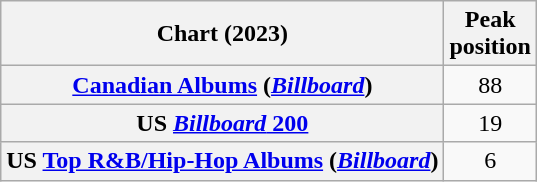<table class="wikitable sortable plainrowheaders" style="text-align:center;">
<tr>
<th scope="col">Chart (2023)</th>
<th scope="col">Peak<br>position</th>
</tr>
<tr>
<th scope="row"><a href='#'>Canadian Albums</a> (<em><a href='#'>Billboard</a></em>)</th>
<td>88</td>
</tr>
<tr>
<th scope="row">US <a href='#'><em>Billboard</em> 200</a></th>
<td>19</td>
</tr>
<tr>
<th scope="row">US <a href='#'>Top R&B/Hip-Hop Albums</a> (<em><a href='#'>Billboard</a></em>)</th>
<td>6</td>
</tr>
</table>
